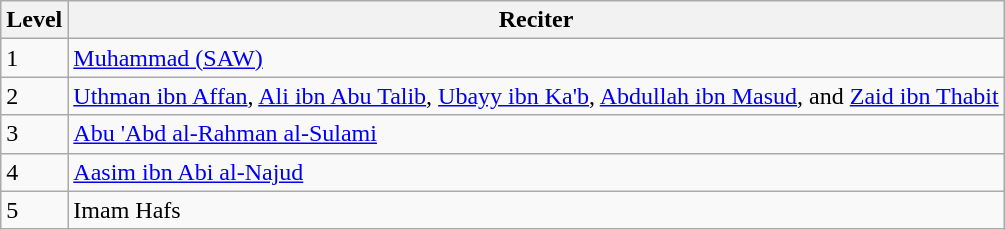<table class="wikitable">
<tr>
<th>Level</th>
<th>Reciter</th>
</tr>
<tr>
<td>1</td>
<td><a href='#'>Muhammad (SAW)</a></td>
</tr>
<tr>
<td>2</td>
<td><a href='#'>Uthman ibn Affan</a>, <a href='#'>Ali ibn Abu Talib</a>, <a href='#'>Ubayy ibn Ka'b</a>, <a href='#'>Abdullah ibn Masud</a>, and <a href='#'>Zaid ibn Thabit</a></td>
</tr>
<tr>
<td>3</td>
<td><a href='#'>Abu 'Abd al-Rahman al-Sulami</a></td>
</tr>
<tr>
<td>4</td>
<td><a href='#'>Aasim ibn Abi al-Najud</a></td>
</tr>
<tr>
<td>5</td>
<td>Imam Hafs</td>
</tr>
</table>
